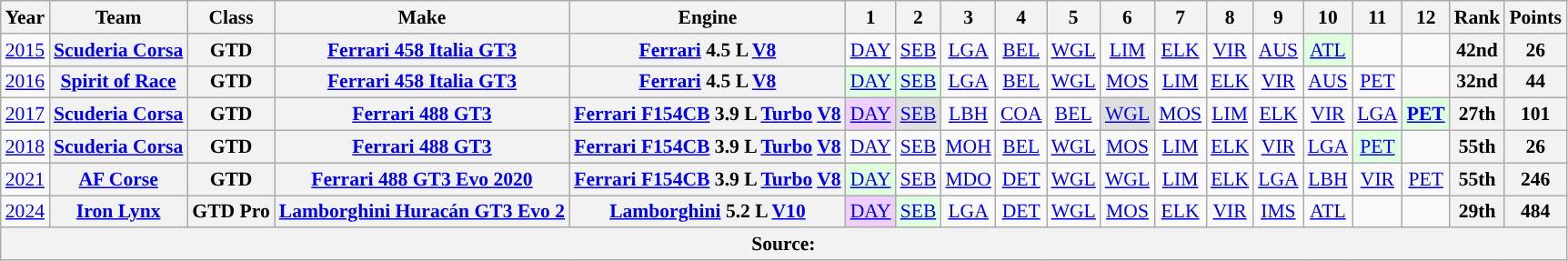<table class="wikitable" style="text-align:center; font-size:90%">
<tr>
<th>Year</th>
<th>Team</th>
<th>Class</th>
<th>Make</th>
<th>Engine</th>
<th>1</th>
<th>2</th>
<th>3</th>
<th>4</th>
<th>5</th>
<th>6</th>
<th>7</th>
<th>8</th>
<th>9</th>
<th>10</th>
<th>11</th>
<th>12</th>
<th>Rank</th>
<th>Points</th>
</tr>
<tr>
<td><a href='#'>2015</a></td>
<th><a href='#'>Scuderia Corsa</a></th>
<th>GTD</th>
<th><a href='#'>Ferrari 458 Italia GT3</a></th>
<th><a href='#'>Ferrari</a> 4.5 L <a href='#'>V8</a></th>
<td style="background:#;"><a href='#'>DAY</a><br></td>
<td style="background:#;"><a href='#'>SEB</a><br></td>
<td style="background:#;”"><a href='#'>LGA</a><br></td>
<td style="background:#;"><a href='#'>BEL</a><br></td>
<td style="background:#;"><a href='#'>WGL</a><br></td>
<td style="background:#;"><a href='#'>LIM</a><br></td>
<td style="background:#;"><a href='#'>ELK</a><br></td>
<td style="background:#;"><a href='#'>VIR</a><br></td>
<td style="background:#;"><a href='#'>AUS</a><br></td>
<td style="background:#DFFFDF;"><a href='#'>ATL</a><br></td>
<td></td>
<td></td>
<th>42nd</th>
<th>26</th>
</tr>
<tr>
<td><a href='#'>2016</a></td>
<th><a href='#'>Spirit of Race</a></th>
<th>GTD</th>
<th><a href='#'>Ferrari 458 Italia GT3</a></th>
<th><a href='#'>Ferrari</a> 4.5 L <a href='#'>V8</a></th>
<td style="background:#DFFFDF;"><a href='#'>DAY</a><br></td>
<td style="background:#DFFFDF;"><a href='#'>SEB</a><br></td>
<td style="background:#;"><a href='#'>LGA</a><br></td>
<td style="background:#;"><a href='#'>BEL</a><br></td>
<td style="background:#;"><a href='#'>WGL</a><br></td>
<td style="background:#;"><a href='#'>MOS</a><br></td>
<td style="background:#;"><a href='#'>LIM</a><br></td>
<td style="background:#;"><a href='#'>ELK</a><br></td>
<td style="background:#;"><a href='#'>VIR</a><br></td>
<td style="background:#;"><a href='#'>AUS</a><br></td>
<td style="background:#;"><a href='#'>PET</a><br></td>
<td></td>
<th>32nd</th>
<th>44</th>
</tr>
<tr>
<td><a href='#'>2017</a></td>
<th><a href='#'>Scuderia Corsa</a></th>
<th>GTD</th>
<th><a href='#'>Ferrari 488 GT3</a></th>
<th><a href='#'>Ferrari F154CB</a> 3.9 L <a href='#'>Turbo</a> <a href='#'>V8</a></th>
<td style="background:#EFCFFF;"><a href='#'>DAY</a><br></td>
<td style="background:#DFDFDF;”"><a href='#'>SEB</a><br></td>
<td style="background:#;"><a href='#'>LBH</a><br></td>
<td style="background:#;"><a href='#'>COA</a><br></td>
<td style="background:#;"><a href='#'>BEL</a><br></td>
<td style="background:#DFDFDF;”"><a href='#'>WGL</a><br></td>
<td style="background:#;"><a href='#'>MOS</a><br></td>
<td style="background:#;"><a href='#'>LIM</a><br></td>
<td style="background:#;"><a href='#'>ELK</a><br></td>
<td style="background:#;"><a href='#'>VIR</a><br></td>
<td style="background:#;"><a href='#'>LGA</a><br></td>
<td style="background:#DFFFDF;"><strong><a href='#'>PET</a><br></strong></td>
<th>27th</th>
<th>101</th>
</tr>
<tr>
<td><a href='#'>2018</a></td>
<th><a href='#'>Scuderia Corsa</a></th>
<th>GTD</th>
<th><a href='#'>Ferrari 488 GT3</a></th>
<th><a href='#'>Ferrari F154CB</a> 3.9 L <a href='#'>Turbo</a> <a href='#'>V8</a></th>
<td style="background:#;"><a href='#'>DAY</a><br></td>
<td style="background:#;"><a href='#'>SEB</a><br></td>
<td style="background:#;"><a href='#'>MOH</a><br></td>
<td style="background:#;"><a href='#'>BEL</a><br></td>
<td style="background:#;"><a href='#'>WGL</a><br></td>
<td style="background:#;"><a href='#'>MOS</a><br></td>
<td style="background:#;"><a href='#'>LIM</a><br></td>
<td style="background:#;"><a href='#'>ELK</a><br></td>
<td style="background:#;"><a href='#'>VIR</a><br></td>
<td style="background:#;"><a href='#'>LGA</a><br></td>
<td style="background:#DFFFDF;"><a href='#'>PET</a><br></td>
<td></td>
<th>55th</th>
<th>26</th>
</tr>
<tr>
<td><a href='#'>2021</a></td>
<th><a href='#'>AF Corse</a></th>
<th>GTD</th>
<th><a href='#'>Ferrari 488 GT3 Evo 2020</a></th>
<th><a href='#'>Ferrari F154CB</a> 3.9 L <a href='#'>Turbo</a> <a href='#'>V8</a></th>
<td style="background:#DFFFDF;"><a href='#'>DAY</a><br></td>
<td style="background:#;"><a href='#'>SEB</a><br></td>
<td style="background:#;"><a href='#'>MDO</a><br></td>
<td style="background:#;"><a href='#'>DET</a><br></td>
<td style="background:#;"><a href='#'>WGL</a><br></td>
<td style="background:#;"><a href='#'>WGL</a><br></td>
<td style="background:#;"><a href='#'>LIM</a><br></td>
<td style="background:#;"><a href='#'>ELK</a><br></td>
<td style="background:#;"><a href='#'>LGA</a><br></td>
<td style="background:#;"><a href='#'>LBH</a><br></td>
<td style="background:#;"><a href='#'>VIR</a><br></td>
<td style="background:#;"><a href='#'>PET</a><br></td>
<th>55th</th>
<th>246</th>
</tr>
<tr>
<td><a href='#'>2024</a></td>
<th><a href='#'>Iron Lynx</a></th>
<th>GTD Pro</th>
<th><a href='#'>Lamborghini Huracán GT3 Evo 2</a></th>
<th><a href='#'>Lamborghini</a> 5.2 L <a href='#'>V10</a></th>
<td style="background:#EFCFFF;"><a href='#'>DAY</a><br></td>
<td style="background:#DFFFDF;"><a href='#'>SEB</a><br></td>
<td><a href='#'>LGA</a></td>
<td><a href='#'>DET</a></td>
<td><a href='#'>WGL</a></td>
<td><a href='#'>MOS</a></td>
<td><a href='#'>ELK</a></td>
<td><a href='#'>VIR</a></td>
<td><a href='#'>IMS</a></td>
<td><a href='#'>ATL</a></td>
<td></td>
<td></td>
<th>29th</th>
<th>484</th>
</tr>
<tr>
<th colspan="19">Source:</th>
</tr>
</table>
